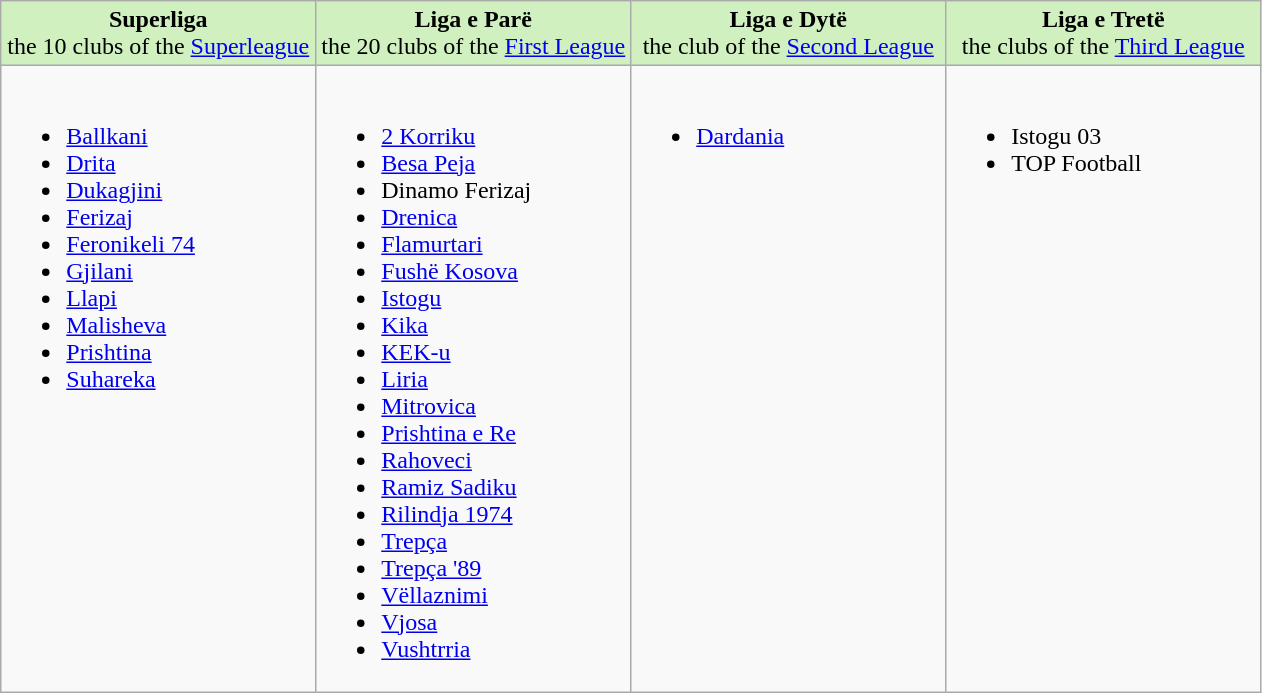<table class="wikitable">
<tr>
<td align="center" style="width:25%; background:#d0f0c0"><strong>Superliga</strong><br>the 10 clubs of the <a href='#'>Superleague</a></td>
<td align="center" style="width:25%; background:#d0f0c0"><strong>Liga e Parë</strong><br>the 20 clubs of the <a href='#'>First League</a></td>
<td align="center" style="width:25%; background:#d0f0c0"><strong>Liga e Dytë</strong><br>the club of the <a href='#'>Second League</a></td>
<td align="center" style="width:25%; background:#d0f0c0"><strong>Liga e Tretë</strong><br>the clubs of the <a href='#'>Third League</a></td>
</tr>
<tr style="vertical-align:top">
<td><br><ul><li><a href='#'>Ballkani</a></li><li><a href='#'>Drita</a></li><li><a href='#'>Dukagjini</a></li><li><a href='#'>Ferizaj</a></li><li><a href='#'>Feronikeli 74</a></li><li><a href='#'>Gjilani</a></li><li><a href='#'>Llapi</a></li><li><a href='#'>Malisheva</a></li><li><a href='#'>Prishtina</a></li><li><a href='#'>Suhareka</a></li></ul></td>
<td><br><ul><li><a href='#'>2 Korriku</a></li><li><a href='#'>Besa Peja</a></li><li>Dinamo Ferizaj</li><li><a href='#'>Drenica</a></li><li><a href='#'>Flamurtari</a></li><li><a href='#'>Fushë Kosova</a></li><li><a href='#'>Istogu</a></li><li><a href='#'>Kika</a></li><li><a href='#'>KEK-u</a></li><li><a href='#'>Liria</a></li><li><a href='#'>Mitrovica</a></li><li><a href='#'>Prishtina e Re</a></li><li><a href='#'>Rahoveci</a></li><li><a href='#'>Ramiz Sadiku</a></li><li><a href='#'>Rilindja 1974</a></li><li><a href='#'>Trepça</a></li><li><a href='#'>Trepça '89</a></li><li><a href='#'>Vëllaznimi</a></li><li><a href='#'>Vjosa</a></li><li><a href='#'>Vushtrria</a></li></ul></td>
<td><br><ul><li><a href='#'>Dardania</a></li></ul></td>
<td><br><ul><li>Istogu 03</li><li>TOP Football</li></ul></td>
</tr>
</table>
